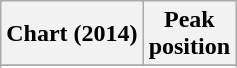<table class="wikitable sortable plainrowheaders">
<tr>
<th>Chart (2014)</th>
<th>Peak<br>position</th>
</tr>
<tr>
</tr>
<tr>
</tr>
<tr>
</tr>
</table>
